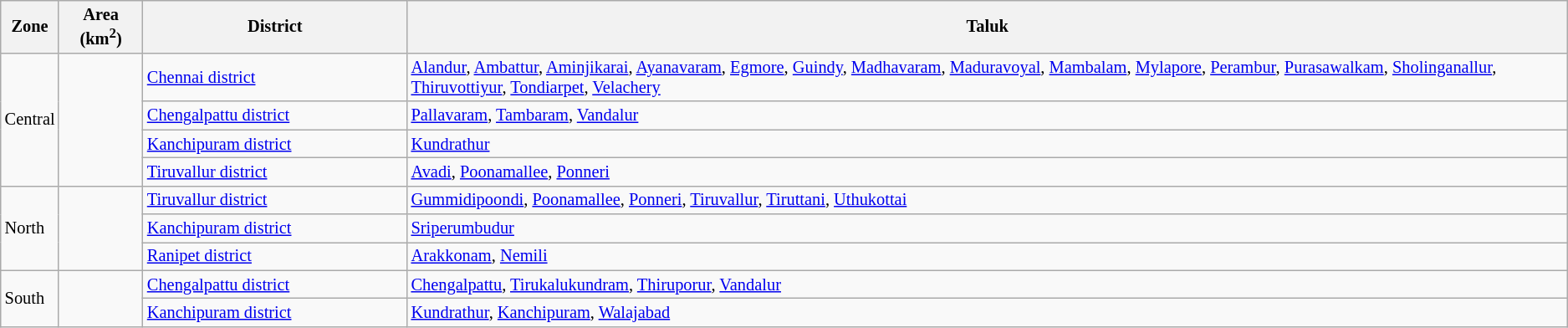<table class="wikitable sortable" style="font-size: 85%">
<tr>
<th>Zone</th>
<th>Area (km<sup>2</sup>)</th>
<th style="width:15em;">District</th>
<th>Taluk</th>
</tr>
<tr>
<td rowspan="4">Central</td>
<td rowspan="4"></td>
<td><a href='#'>Chennai district</a></td>
<td><a href='#'>Alandur</a>, <a href='#'>Ambattur</a>, <a href='#'>Aminjikarai</a>, <a href='#'>Ayanavaram</a>, <a href='#'>Egmore</a>, <a href='#'>Guindy</a>, <a href='#'>Madhavaram</a>, <a href='#'>Maduravoyal</a>, <a href='#'>Mambalam</a>, <a href='#'>Mylapore</a>, <a href='#'>Perambur</a>, <a href='#'>Purasawalkam</a>, <a href='#'>Sholinganallur</a>, <a href='#'>Thiruvottiyur</a>, <a href='#'>Tondiarpet</a>, <a href='#'>Velachery</a></td>
</tr>
<tr>
<td><a href='#'>Chengalpattu district</a></td>
<td><a href='#'>Pallavaram</a>, <a href='#'>Tambaram</a>, <a href='#'>Vandalur</a></td>
</tr>
<tr>
<td><a href='#'>Kanchipuram district</a></td>
<td><a href='#'>Kundrathur</a></td>
</tr>
<tr>
<td><a href='#'>Tiruvallur district</a></td>
<td><a href='#'>Avadi</a>, <a href='#'>Poonamallee</a>, <a href='#'>Ponneri</a></td>
</tr>
<tr>
<td rowspan="3">North</td>
<td rowspan="3"></td>
<td><a href='#'>Tiruvallur district</a></td>
<td><a href='#'>Gummidipoondi</a>, <a href='#'>Poonamallee</a>, <a href='#'>Ponneri</a>, <a href='#'>Tiruvallur</a>, <a href='#'>Tiruttani</a>, <a href='#'>Uthukottai</a></td>
</tr>
<tr>
<td><a href='#'>Kanchipuram district</a></td>
<td><a href='#'>Sriperumbudur</a></td>
</tr>
<tr>
<td><a href='#'>Ranipet district</a></td>
<td><a href='#'>Arakkonam</a>, <a href='#'>Nemili</a></td>
</tr>
<tr>
<td rowspan="2">South</td>
<td rowspan="2"></td>
<td><a href='#'>Chengalpattu district</a></td>
<td><a href='#'>Chengalpattu</a>, <a href='#'>Tirukalukundram</a>, <a href='#'>Thiruporur</a>, <a href='#'>Vandalur</a></td>
</tr>
<tr>
<td><a href='#'>Kanchipuram district</a></td>
<td><a href='#'>Kundrathur</a>, <a href='#'>Kanchipuram</a>, <a href='#'>Walajabad</a></td>
</tr>
</table>
